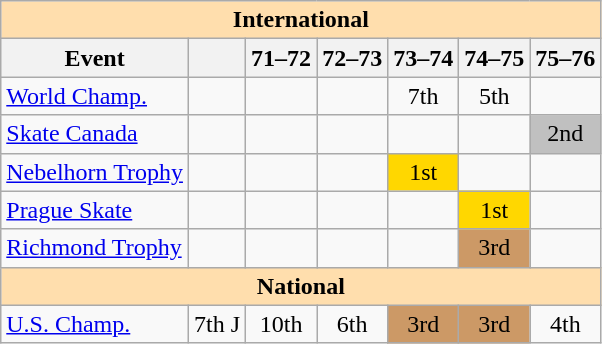<table class="wikitable" style="text-align:center">
<tr>
<th style="background-color: #ffdead; " colspan=7 align=center>International</th>
</tr>
<tr>
<th>Event</th>
<th></th>
<th>71–72</th>
<th>72–73</th>
<th>73–74</th>
<th>74–75</th>
<th>75–76</th>
</tr>
<tr>
<td align=left><a href='#'>World Champ.</a></td>
<td></td>
<td></td>
<td></td>
<td>7th</td>
<td>5th</td>
<td></td>
</tr>
<tr>
<td align=left><a href='#'>Skate Canada</a></td>
<td></td>
<td></td>
<td></td>
<td></td>
<td></td>
<td bgcolor=silver>2nd</td>
</tr>
<tr>
<td align=left><a href='#'>Nebelhorn Trophy</a></td>
<td></td>
<td></td>
<td></td>
<td bgcolor=gold>1st</td>
<td></td>
<td></td>
</tr>
<tr>
<td align=left><a href='#'>Prague Skate</a></td>
<td></td>
<td></td>
<td></td>
<td></td>
<td bgcolor=gold>1st</td>
<td></td>
</tr>
<tr>
<td align=left><a href='#'>Richmond Trophy</a></td>
<td></td>
<td></td>
<td></td>
<td></td>
<td bgcolor=cc9966>3rd</td>
<td></td>
</tr>
<tr>
<th style="background-color: #ffdead; " colspan=7 align=center>National</th>
</tr>
<tr>
<td align=left><a href='#'>U.S. Champ.</a></td>
<td>7th J</td>
<td>10th</td>
<td>6th</td>
<td bgcolor=cc9966>3rd</td>
<td bgcolor=cc9966>3rd</td>
<td>4th</td>
</tr>
</table>
